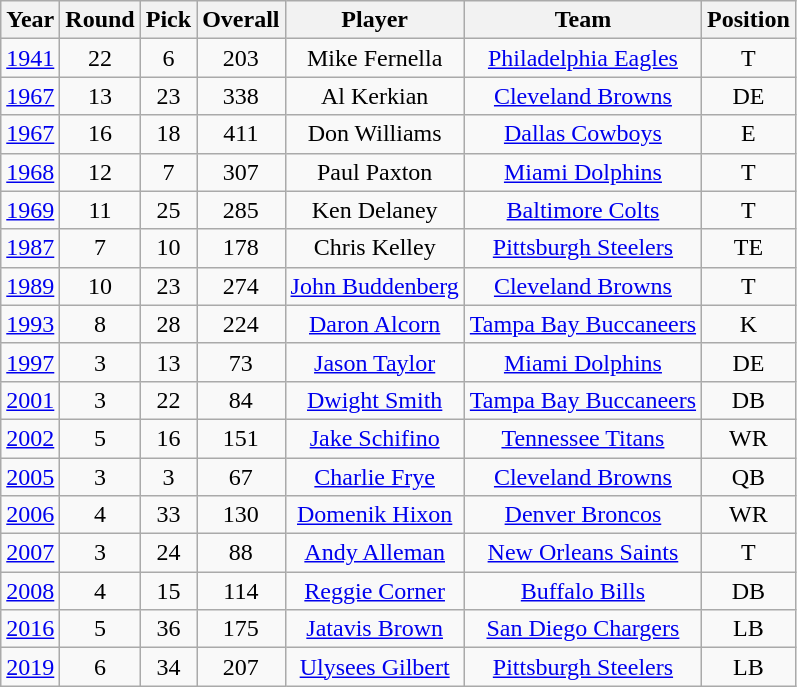<table class="wikitable sortable" style="text-align: center;">
<tr>
<th>Year</th>
<th>Round</th>
<th>Pick</th>
<th>Overall</th>
<th>Player</th>
<th>Team</th>
<th>Position</th>
</tr>
<tr>
<td><a href='#'>1941</a></td>
<td>22</td>
<td>6</td>
<td>203</td>
<td>Mike Fernella</td>
<td><a href='#'>Philadelphia Eagles</a></td>
<td>T</td>
</tr>
<tr>
<td><a href='#'>1967</a></td>
<td>13</td>
<td>23</td>
<td>338</td>
<td>Al Kerkian</td>
<td><a href='#'>Cleveland Browns</a></td>
<td>DE</td>
</tr>
<tr>
<td><a href='#'>1967</a></td>
<td>16</td>
<td>18</td>
<td>411</td>
<td>Don Williams</td>
<td><a href='#'>Dallas Cowboys</a></td>
<td>E</td>
</tr>
<tr>
<td><a href='#'>1968</a></td>
<td>12</td>
<td>7</td>
<td>307</td>
<td>Paul Paxton</td>
<td><a href='#'>Miami Dolphins</a></td>
<td>T</td>
</tr>
<tr>
<td><a href='#'>1969</a></td>
<td>11</td>
<td>25</td>
<td>285</td>
<td>Ken Delaney</td>
<td><a href='#'>Baltimore Colts</a></td>
<td>T</td>
</tr>
<tr>
<td><a href='#'>1987</a></td>
<td>7</td>
<td>10</td>
<td>178</td>
<td>Chris Kelley</td>
<td><a href='#'>Pittsburgh Steelers</a></td>
<td>TE</td>
</tr>
<tr>
<td><a href='#'>1989</a></td>
<td>10</td>
<td>23</td>
<td>274</td>
<td><a href='#'>John Buddenberg</a></td>
<td><a href='#'>Cleveland Browns</a></td>
<td>T</td>
</tr>
<tr>
<td><a href='#'>1993</a></td>
<td>8</td>
<td>28</td>
<td>224</td>
<td><a href='#'>Daron Alcorn</a></td>
<td><a href='#'>Tampa Bay Buccaneers</a></td>
<td>K</td>
</tr>
<tr>
<td><a href='#'>1997</a></td>
<td>3</td>
<td>13</td>
<td>73</td>
<td><a href='#'>Jason Taylor</a></td>
<td><a href='#'>Miami Dolphins</a></td>
<td>DE</td>
</tr>
<tr>
<td><a href='#'>2001</a></td>
<td>3</td>
<td>22</td>
<td>84</td>
<td><a href='#'>Dwight Smith</a></td>
<td><a href='#'>Tampa Bay Buccaneers</a></td>
<td>DB</td>
</tr>
<tr>
<td><a href='#'>2002</a></td>
<td>5</td>
<td>16</td>
<td>151</td>
<td><a href='#'>Jake Schifino</a></td>
<td><a href='#'>Tennessee Titans</a></td>
<td>WR</td>
</tr>
<tr>
<td><a href='#'>2005</a></td>
<td>3</td>
<td>3</td>
<td>67</td>
<td><a href='#'>Charlie Frye</a></td>
<td><a href='#'>Cleveland Browns</a></td>
<td>QB</td>
</tr>
<tr>
<td><a href='#'>2006</a></td>
<td>4</td>
<td>33</td>
<td>130</td>
<td><a href='#'>Domenik Hixon</a></td>
<td><a href='#'>Denver Broncos</a></td>
<td>WR</td>
</tr>
<tr>
<td><a href='#'>2007</a></td>
<td>3</td>
<td>24</td>
<td>88</td>
<td><a href='#'>Andy Alleman</a></td>
<td><a href='#'>New Orleans Saints</a></td>
<td>T</td>
</tr>
<tr>
<td><a href='#'>2008</a></td>
<td>4</td>
<td>15</td>
<td>114</td>
<td><a href='#'>Reggie Corner</a></td>
<td><a href='#'>Buffalo Bills</a></td>
<td>DB</td>
</tr>
<tr>
<td><a href='#'>2016</a></td>
<td>5</td>
<td>36</td>
<td>175</td>
<td><a href='#'>Jatavis Brown</a></td>
<td><a href='#'>San Diego Chargers</a></td>
<td>LB</td>
</tr>
<tr>
<td><a href='#'>2019</a></td>
<td>6</td>
<td>34</td>
<td>207</td>
<td><a href='#'>Ulysees Gilbert</a></td>
<td><a href='#'>Pittsburgh Steelers</a></td>
<td>LB</td>
</tr>
</table>
